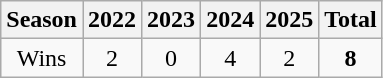<table class="wikitable">
<tr>
<th>Season</th>
<th>2022</th>
<th>2023</th>
<th>2024</th>
<th>2025</th>
<th>Total</th>
</tr>
<tr align=center>
<td>Wins</td>
<td>2</td>
<td>0</td>
<td>4</td>
<td>2</td>
<td><strong>8</strong></td>
</tr>
</table>
